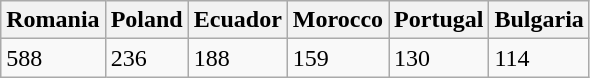<table class="wikitable">
<tr>
<th>Romania</th>
<th>Poland</th>
<th>Ecuador</th>
<th>Morocco</th>
<th>Portugal</th>
<th>Bulgaria</th>
</tr>
<tr>
<td>588</td>
<td>236</td>
<td>188</td>
<td>159</td>
<td>130</td>
<td>114</td>
</tr>
</table>
